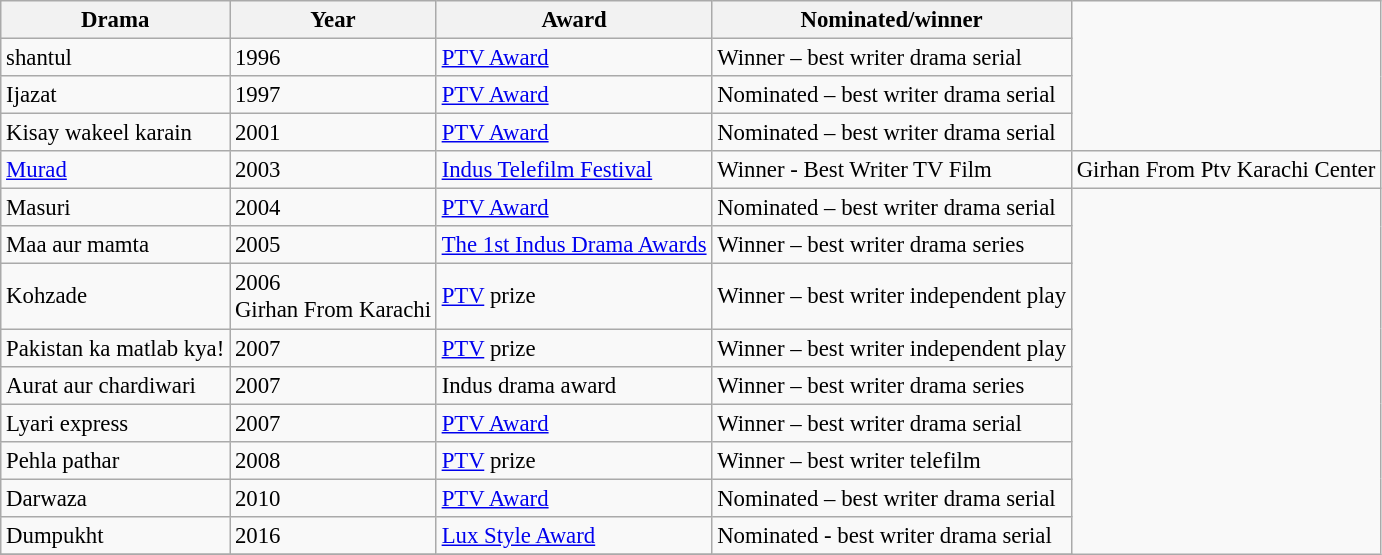<table class="wikitable" style="font-size: 95%;">
<tr>
<th>Drama</th>
<th>Year</th>
<th>Award</th>
<th>Nominated/winner</th>
</tr>
<tr>
<td>shantul</td>
<td>1996</td>
<td><a href='#'>PTV Award</a></td>
<td>Winner – best writer drama serial</td>
</tr>
<tr>
<td>Ijazat</td>
<td>1997</td>
<td><a href='#'>PTV Award</a></td>
<td>Nominated – best writer drama serial</td>
</tr>
<tr>
<td>Kisay wakeel karain</td>
<td>2001</td>
<td><a href='#'>PTV Award</a></td>
<td>Nominated – best writer drama serial</td>
</tr>
<tr>
<td><a href='#'>Murad</a></td>
<td>2003</td>
<td><a href='#'>Indus Telefilm Festival</a></td>
<td>Winner - Best Writer TV Film</td>
<td>Girhan From Ptv Karachi Center</td>
</tr>
<tr>
<td>Masuri</td>
<td>2004</td>
<td><a href='#'>PTV Award</a></td>
<td>Nominated – best writer drama serial</td>
</tr>
<tr>
<td>Maa aur mamta</td>
<td>2005</td>
<td><a href='#'>The 1st Indus Drama Awards</a></td>
<td>Winner – best writer drama series</td>
</tr>
<tr>
<td>Kohzade</td>
<td>2006<br>Girhan From Karachi</td>
<td><a href='#'>PTV</a> prize</td>
<td>Winner – best writer independent play</td>
</tr>
<tr>
<td>Pakistan ka matlab kya!</td>
<td>2007</td>
<td><a href='#'>PTV</a> prize</td>
<td>Winner – best writer independent play</td>
</tr>
<tr>
<td>Aurat aur chardiwari</td>
<td>2007</td>
<td>Indus drama award</td>
<td>Winner – best writer drama series</td>
</tr>
<tr>
<td>Lyari express</td>
<td>2007</td>
<td><a href='#'>PTV Award</a></td>
<td>Winner – best writer drama serial</td>
</tr>
<tr>
<td>Pehla pathar</td>
<td>2008</td>
<td><a href='#'>PTV</a> prize</td>
<td>Winner – best writer telefilm</td>
</tr>
<tr>
<td>Darwaza</td>
<td>2010</td>
<td><a href='#'>PTV Award</a></td>
<td>Nominated – best writer drama serial</td>
</tr>
<tr>
<td>Dumpukht</td>
<td>2016</td>
<td><a href='#'>Lux Style Award</a></td>
<td>Nominated - best writer drama serial</td>
</tr>
<tr>
</tr>
</table>
